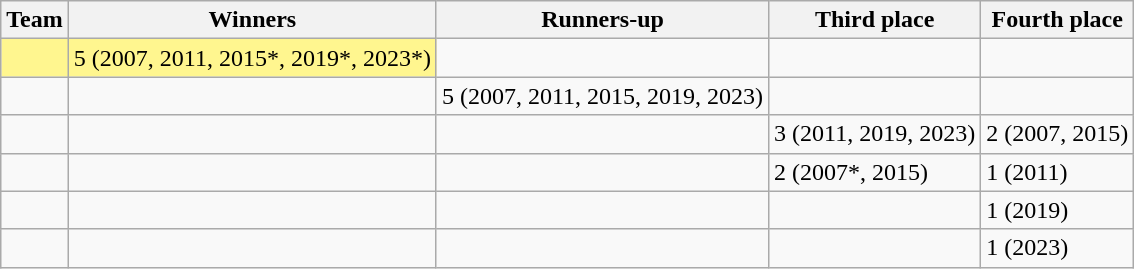<table class=wikitable>
<tr>
<th>Team</th>
<th>Winners</th>
<th>Runners-up</th>
<th>Third place</th>
<th>Fourth place</th>
</tr>
<tr>
<td style=background:#FFF68F></td>
<td style=background:#FFF68F>5 (2007, 2011, 2015*, 2019*, 2023*)</td>
<td></td>
<td></td>
<td></td>
</tr>
<tr>
<td></td>
<td></td>
<td>5 (2007, 2011, 2015, 2019, 2023)</td>
<td></td>
<td></td>
</tr>
<tr>
<td></td>
<td></td>
<td></td>
<td>3 (2011, 2019, 2023)</td>
<td>2 (2007, 2015)</td>
</tr>
<tr>
<td></td>
<td></td>
<td></td>
<td>2 (2007*, 2015)</td>
<td>1 (2011)</td>
</tr>
<tr>
<td></td>
<td></td>
<td></td>
<td></td>
<td>1 (2019)</td>
</tr>
<tr>
<td></td>
<td></td>
<td></td>
<td></td>
<td>1 (2023)</td>
</tr>
</table>
